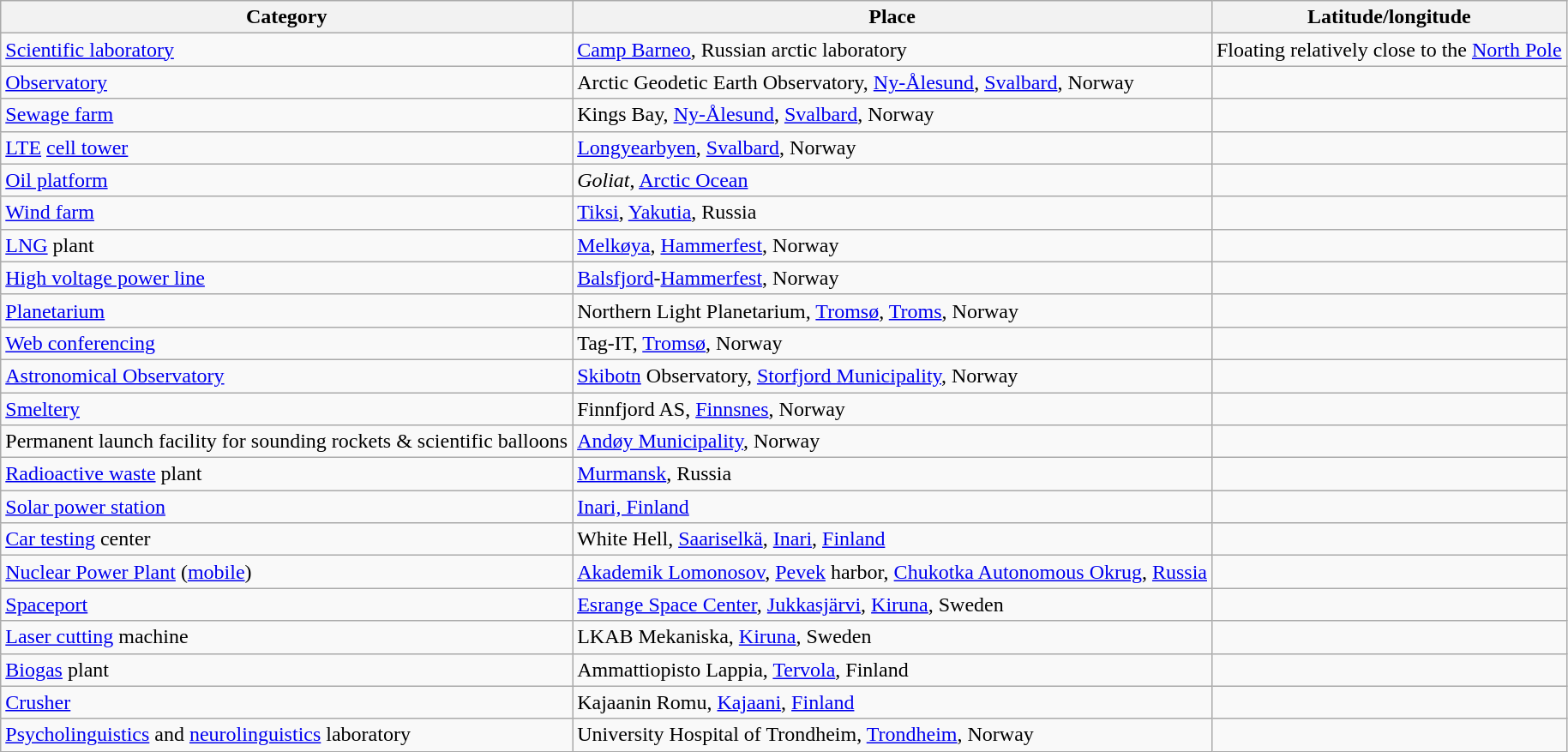<table class="wikitable">
<tr>
<th>Category</th>
<th>Place</th>
<th>Latitude/longitude</th>
</tr>
<tr>
<td><a href='#'>Scientific laboratory</a></td>
<td><a href='#'>Camp Barneo</a>, Russian arctic laboratory</td>
<td>Floating relatively close to the <a href='#'>North Pole</a></td>
</tr>
<tr>
<td><a href='#'>Observatory</a></td>
<td>Arctic Geodetic Earth Observatory, <a href='#'>Ny-Ålesund</a>, <a href='#'>Svalbard</a>, Norway</td>
<td></td>
</tr>
<tr>
<td><a href='#'>Sewage farm</a></td>
<td>Kings Bay, <a href='#'>Ny-Ålesund</a>, <a href='#'>Svalbard</a>, Norway</td>
<td></td>
</tr>
<tr>
<td><a href='#'>LTE</a> <a href='#'>cell tower</a></td>
<td><a href='#'>Longyearbyen</a>, <a href='#'>Svalbard</a>, Norway</td>
<td></td>
</tr>
<tr>
<td><a href='#'>Oil platform</a></td>
<td><em>Goliat</em>, <a href='#'>Arctic Ocean</a></td>
<td></td>
</tr>
<tr>
<td><a href='#'>Wind farm</a></td>
<td><a href='#'>Tiksi</a>, <a href='#'>Yakutia</a>, Russia</td>
<td></td>
</tr>
<tr>
<td><a href='#'>LNG</a> plant</td>
<td><a href='#'>Melkøya</a>, <a href='#'>Hammerfest</a>, Norway</td>
<td></td>
</tr>
<tr>
<td><a href='#'>High voltage power line</a></td>
<td><a href='#'>Balsfjord</a>-<a href='#'>Hammerfest</a>, Norway</td>
<td></td>
</tr>
<tr>
<td><a href='#'>Planetarium</a></td>
<td>Northern Light Planetarium, <a href='#'>Tromsø</a>, <a href='#'>Troms</a>, Norway</td>
<td></td>
</tr>
<tr>
<td><a href='#'>Web conferencing</a></td>
<td>Tag-IT, <a href='#'>Tromsø</a>, Norway</td>
<td></td>
</tr>
<tr>
<td><a href='#'>Astronomical Observatory</a></td>
<td><a href='#'>Skibotn</a> Observatory, <a href='#'>Storfjord Municipality</a>, Norway</td>
<td></td>
</tr>
<tr>
<td><a href='#'>Smeltery</a></td>
<td>Finnfjord AS, <a href='#'>Finnsnes</a>, Norway</td>
<td></td>
</tr>
<tr>
<td>Permanent launch facility for sounding rockets & scientific balloons</td>
<td><a href='#'>Andøy Municipality</a>, Norway</td>
<td></td>
</tr>
<tr>
<td><a href='#'>Radioactive waste</a> plant</td>
<td><a href='#'>Murmansk</a>, Russia</td>
<td></td>
</tr>
<tr>
<td><a href='#'>Solar power station</a></td>
<td><a href='#'>Inari, Finland</a></td>
<td></td>
</tr>
<tr>
<td><a href='#'>Car testing</a> center</td>
<td>White Hell, <a href='#'>Saariselkä</a>, <a href='#'>Inari</a>, <a href='#'>Finland</a></td>
<td></td>
</tr>
<tr>
<td><a href='#'>Nuclear Power Plant</a> (<a href='#'>mobile</a>)</td>
<td><a href='#'>Akademik Lomonosov</a>, <a href='#'>Pevek</a> harbor, <a href='#'>Chukotka Autonomous Okrug</a>, <a href='#'>Russia</a></td>
<td></td>
</tr>
<tr>
<td><a href='#'>Spaceport</a></td>
<td><a href='#'>Esrange Space Center</a>, <a href='#'>Jukkasjärvi</a>, <a href='#'>Kiruna</a>, Sweden</td>
<td></td>
</tr>
<tr>
<td><a href='#'>Laser cutting</a> machine</td>
<td>LKAB Mekaniska, <a href='#'>Kiruna</a>, Sweden</td>
<td></td>
</tr>
<tr>
<td><a href='#'>Biogas</a> plant</td>
<td>Ammattiopisto Lappia, <a href='#'>Tervola</a>, Finland</td>
<td></td>
</tr>
<tr>
<td><a href='#'>Crusher</a></td>
<td>Kajaanin Romu, <a href='#'>Kajaani</a>, <a href='#'>Finland</a></td>
<td></td>
</tr>
<tr>
<td><a href='#'>Psycholinguistics</a> and <a href='#'>neurolinguistics</a> laboratory</td>
<td>University Hospital of Trondheim, <a href='#'>Trondheim</a>, Norway</td>
<td></td>
</tr>
</table>
